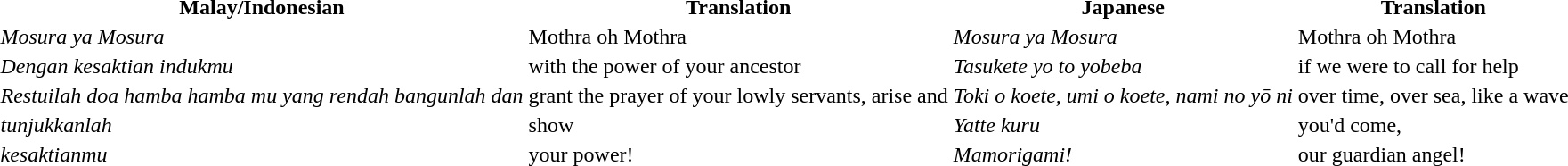<table border="0">
<tr>
<th>Malay/Indonesian</th>
<th>Translation</th>
<th>Japanese</th>
<th>Translation</th>
</tr>
<tr>
<td><em>Mosura ya Mosura</em></td>
<td>Mothra oh Mothra</td>
<td><em>Mosura ya Mosura</em></td>
<td>Mothra oh Mothra</td>
</tr>
<tr>
<td><em>Dengan kesaktian indukmu</em></td>
<td>with the power of your ancestor</td>
<td><em>Tasukete yo to yobeba</em></td>
<td>if we were to call for help</td>
</tr>
<tr>
<td><em>Restuilah doa hamba hamba mu yang rendah bangunlah dan</em></td>
<td>grant the prayer of your lowly servants, arise and</td>
<td><em>Toki o koete, umi o koete, nami no yō ni</em></td>
<td>over time, over sea, like a wave</td>
</tr>
<tr>
<td><em>tunjukkanlah</em></td>
<td>show</td>
<td><em>Yatte kuru</em></td>
<td>you'd come,</td>
</tr>
<tr>
<td><em>kesaktianmu</em></td>
<td>your power!</td>
<td><em>Mamorigami!</em></td>
<td>our guardian angel!</td>
</tr>
</table>
